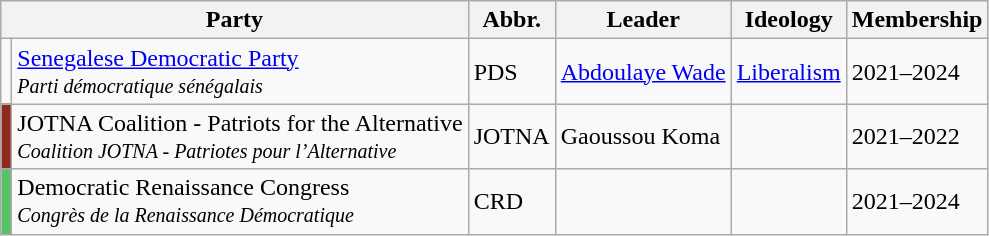<table class=wikitable>
<tr>
<th colspan="2">Party</th>
<th>Abbr.</th>
<th>Leader</th>
<th>Ideology</th>
<th>Membership</th>
</tr>
<tr>
<td bgcolor=></td>
<td><a href='#'>Senegalese Democratic Party</a><br><small><em>Parti démocratique sénégalais</em></small></td>
<td>PDS</td>
<td><a href='#'>Abdoulaye Wade</a></td>
<td><a href='#'>Liberalism</a></td>
<td>2021–2024</td>
</tr>
<tr>
<td bgcolor=#902a1f></td>
<td>JOTNA Coalition - Patriots for the Alternative<br><small><em>Coalition JOTNA - Patriotes pour l’Alternative</em></small></td>
<td>JOTNA</td>
<td>Gaoussou Koma</td>
<td></td>
<td>2021–2022</td>
</tr>
<tr>
<td bgcolor=#56c368></td>
<td>Democratic Renaissance Congress<br><small><em>Congrès de la Renaissance Démocratique</em></small></td>
<td>CRD</td>
<td></td>
<td></td>
<td>2021–2024</td>
</tr>
</table>
